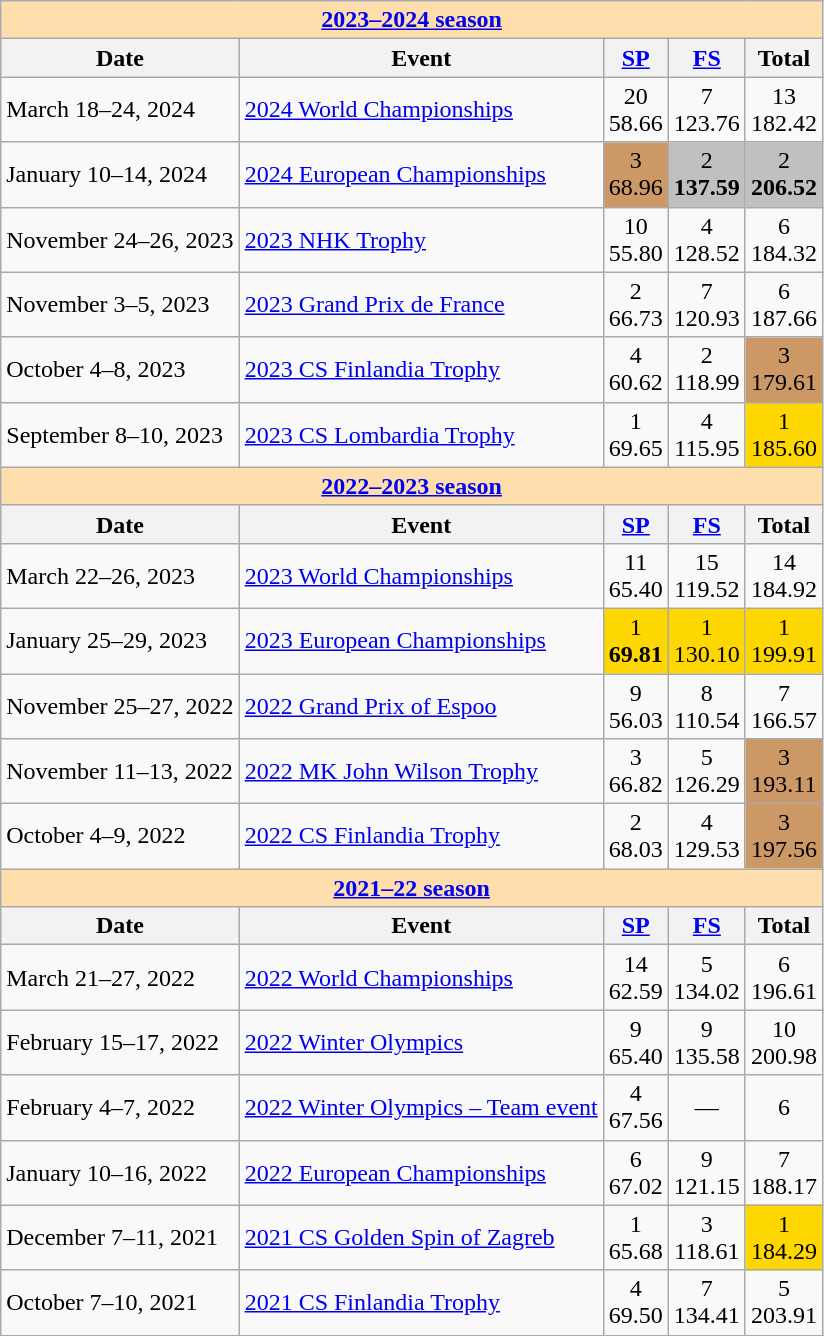<table class="wikitable">
<tr>
<td style="background-color: #ffdead; " colspan=5 align=center><a href='#'><strong>2023–2024 season</strong></a></td>
</tr>
<tr>
<th>Date</th>
<th>Event</th>
<th><a href='#'>SP</a></th>
<th><a href='#'>FS</a></th>
<th>Total</th>
</tr>
<tr>
<td>March 18–24, 2024</td>
<td><a href='#'>2024 World Championships</a></td>
<td align=center>20 <br> 58.66</td>
<td align=center>7  <br> 123.76</td>
<td align=center>13 <br> 182.42</td>
</tr>
<tr>
<td>January 10–14, 2024</td>
<td><a href='#'>2024 European Championships</a></td>
<td align=center bgcolor=cc9966>3 <br> 68.96</td>
<td align=center bgcolor=silver>2 <br> <strong>137.59</strong></td>
<td align=center bgcolor=silver>2 <br> <strong>206.52</strong></td>
</tr>
<tr>
<td>November 24–26, 2023</td>
<td><a href='#'>2023 NHK Trophy</a></td>
<td align=center>10 <br> 55.80</td>
<td align=center>4 <br> 128.52</td>
<td align=center>6 <br> 184.32</td>
</tr>
<tr>
<td>November 3–5, 2023</td>
<td><a href='#'>2023 Grand Prix de France</a></td>
<td align=center>2 <br> 66.73</td>
<td align=center>7 <br> 120.93</td>
<td align=center>6 <br> 187.66</td>
</tr>
<tr>
<td>October 4–8, 2023</td>
<td><a href='#'>2023 CS Finlandia Trophy</a></td>
<td align=center>4 <br> 60.62</td>
<td align=center>2 <br> 118.99</td>
<td align=center bgcolor=cc9966>3 <br> 179.61</td>
</tr>
<tr>
<td>September 8–10, 2023</td>
<td><a href='#'>2023 CS Lombardia Trophy</a></td>
<td align=center>1 <br> 69.65</td>
<td align=center>4 <br> 115.95</td>
<td align=center bgcolor=gold>1 <br> 185.60</td>
</tr>
<tr>
<td style="background-color: #ffdead; " colspan=5 align=center><a href='#'><strong>2022–2023 season</strong></a></td>
</tr>
<tr>
<th>Date</th>
<th>Event</th>
<th><a href='#'>SP</a></th>
<th><a href='#'>FS</a></th>
<th>Total</th>
</tr>
<tr>
<td>March 22–26, 2023</td>
<td><a href='#'>2023 World Championships</a></td>
<td align=center>11 <br> 65.40</td>
<td align=center>15 <br> 119.52</td>
<td align=center>14 <br> 184.92</td>
</tr>
<tr>
<td>January 25–29, 2023</td>
<td><a href='#'>2023 European Championships</a></td>
<td align=center bgcolor=gold>1 <br> <strong>69.81</strong></td>
<td align=center bgcolor=gold>1 <br> 130.10</td>
<td align=center bgcolor=gold>1 <br> 199.91</td>
</tr>
<tr>
<td>November 25–27, 2022</td>
<td><a href='#'>2022 Grand Prix of Espoo</a></td>
<td align=center>9 <br> 56.03</td>
<td align=center>8 <br> 110.54</td>
<td align=center>7 <br> 166.57</td>
</tr>
<tr>
<td>November 11–13, 2022</td>
<td><a href='#'>2022 MK John Wilson Trophy</a></td>
<td align=center>3 <br> 66.82</td>
<td align=center>5 <br> 126.29</td>
<td align=center bgcolor=cc9966>3 <br> 193.11</td>
</tr>
<tr>
<td>October 4–9, 2022</td>
<td><a href='#'>2022 CS Finlandia Trophy</a></td>
<td align=center>2 <br> 68.03</td>
<td align=center>4 <br> 129.53</td>
<td align=center bgcolor=cc9966>3<br> 197.56</td>
</tr>
<tr>
<td style="background-color: #ffdead; " colspan=5 align=center><strong><a href='#'>2021–22 season</a></strong></td>
</tr>
<tr>
<th>Date</th>
<th>Event</th>
<th><a href='#'>SP</a></th>
<th><a href='#'>FS</a></th>
<th>Total</th>
</tr>
<tr>
<td>March 21–27, 2022</td>
<td><a href='#'>2022 World Championships</a></td>
<td align=center>14 <br> 62.59</td>
<td align=center>5 <br> 134.02</td>
<td align=center>6 <br> 196.61</td>
</tr>
<tr>
<td>February 15–17, 2022</td>
<td><a href='#'>2022 Winter Olympics</a></td>
<td align=center>9 <br> 65.40</td>
<td align=center>9 <br> 135.58</td>
<td align=center>10 <br> 200.98</td>
</tr>
<tr>
<td>February 4–7, 2022</td>
<td><a href='#'>2022 Winter Olympics – Team event</a></td>
<td align=center>4 <br> 67.56</td>
<td align=center>—</td>
<td align=center>6</td>
</tr>
<tr>
<td>January 10–16, 2022</td>
<td><a href='#'>2022 European Championships</a></td>
<td align=center>6 <br> 67.02</td>
<td align=center>9 <br> 121.15</td>
<td align=center>7 <br> 188.17</td>
</tr>
<tr>
<td>December 7–11, 2021</td>
<td><a href='#'>2021 CS Golden Spin of Zagreb</a></td>
<td align=center>1 <br> 65.68</td>
<td align=center>3 <br> 118.61</td>
<td align=center bgcolor=gold>1 <br> 184.29</td>
</tr>
<tr>
<td>October 7–10, 2021</td>
<td><a href='#'>2021 CS Finlandia Trophy</a></td>
<td align=center>4 <br> 69.50</td>
<td align=center>7 <br> 134.41</td>
<td align=center>5 <br> 203.91</td>
</tr>
</table>
